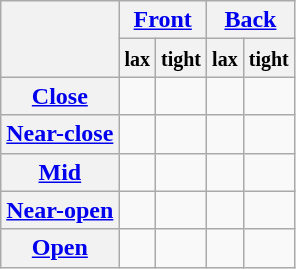<table class="wikitable" style=text-align:center>
<tr>
<th rowspan="2"></th>
<th colspan="2"><a href='#'>Front</a></th>
<th colspan="2"><a href='#'>Back</a></th>
</tr>
<tr>
<th><small>lax</small></th>
<th><small>tight</small></th>
<th><small>lax</small></th>
<th><small>tight</small></th>
</tr>
<tr>
<th><a href='#'>Close</a></th>
<td></td>
<td></td>
<td></td>
<td></td>
</tr>
<tr>
<th><a href='#'>Near-close</a></th>
<td></td>
<td></td>
<td></td>
<td></td>
</tr>
<tr>
<th><a href='#'>Mid</a></th>
<td></td>
<td></td>
<td></td>
<td></td>
</tr>
<tr>
<th><a href='#'>Near-open</a></th>
<td></td>
<td></td>
<td></td>
<td></td>
</tr>
<tr>
<th><a href='#'>Open</a></th>
<td></td>
<td></td>
<td></td>
<td></td>
</tr>
</table>
